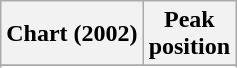<table class="wikitable sortable plainrowheaders" style="text-align:center">
<tr>
<th>Chart (2002)</th>
<th>Peak<br>position</th>
</tr>
<tr>
</tr>
<tr>
</tr>
<tr>
</tr>
<tr>
</tr>
<tr>
</tr>
<tr>
</tr>
<tr>
</tr>
<tr>
</tr>
</table>
